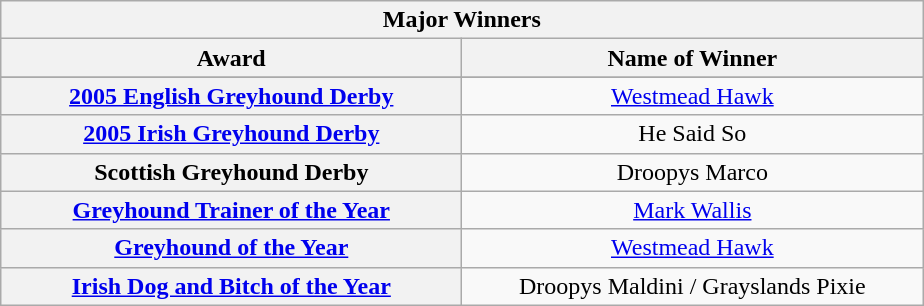<table class="wikitable">
<tr>
<th colspan="2">Major Winners</th>
</tr>
<tr>
<th width=300>Award</th>
<th width=300>Name of Winner</th>
</tr>
<tr>
</tr>
<tr align=center>
<th><a href='#'>2005 English Greyhound Derby</a></th>
<td><a href='#'>Westmead Hawk</a></td>
</tr>
<tr align=center>
<th><a href='#'>2005 Irish Greyhound Derby</a></th>
<td>He Said So</td>
</tr>
<tr align=center>
<th>Scottish Greyhound Derby</th>
<td>Droopys Marco</td>
</tr>
<tr align=center>
<th><a href='#'>Greyhound Trainer of the Year</a></th>
<td><a href='#'>Mark Wallis</a></td>
</tr>
<tr align=center>
<th><a href='#'>Greyhound of the Year</a></th>
<td><a href='#'>Westmead Hawk</a></td>
</tr>
<tr align=center>
<th><a href='#'>Irish Dog and Bitch of the Year</a></th>
<td>Droopys Maldini / Grayslands Pixie</td>
</tr>
</table>
